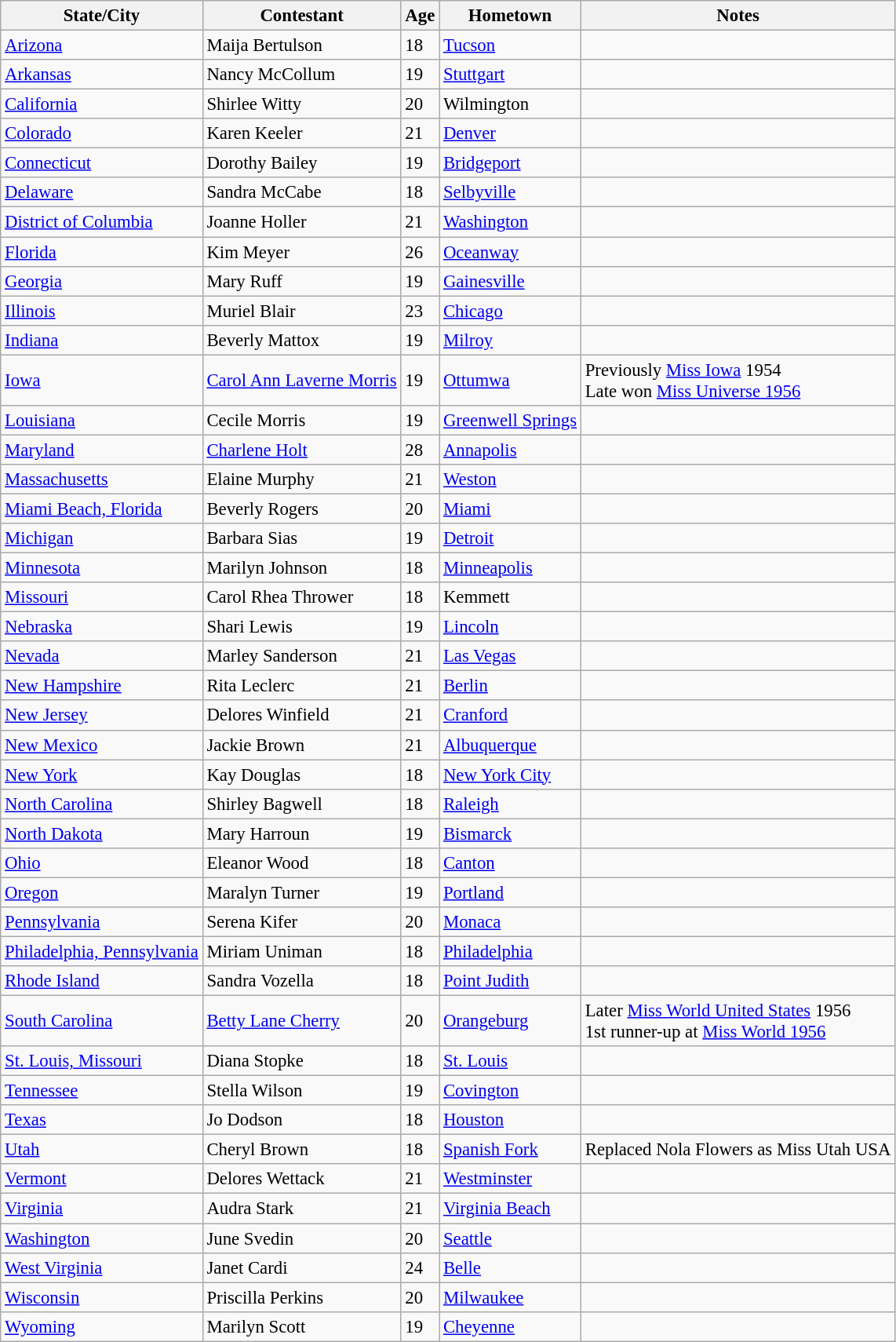<table class="wikitable sortable" style="font-size: 95%;">
<tr>
<th>State/City</th>
<th>Contestant</th>
<th>Age</th>
<th>Hometown</th>
<th>Notes</th>
</tr>
<tr>
<td><a href='#'>Arizona</a></td>
<td>Maija Bertulson</td>
<td>18</td>
<td><a href='#'>Tucson</a></td>
<td></td>
</tr>
<tr>
<td><a href='#'>Arkansas</a></td>
<td>Nancy McCollum</td>
<td>19</td>
<td><a href='#'>Stuttgart</a></td>
<td></td>
</tr>
<tr>
<td><a href='#'>California</a></td>
<td>Shirlee Witty</td>
<td>20</td>
<td>Wilmington</td>
<td></td>
</tr>
<tr>
<td><a href='#'>Colorado</a></td>
<td>Karen Keeler</td>
<td>21</td>
<td><a href='#'>Denver</a></td>
<td></td>
</tr>
<tr>
<td><a href='#'>Connecticut</a></td>
<td>Dorothy Bailey</td>
<td>19</td>
<td><a href='#'>Bridgeport</a></td>
<td></td>
</tr>
<tr>
<td><a href='#'>Delaware</a></td>
<td>Sandra McCabe</td>
<td>18</td>
<td><a href='#'>Selbyville</a></td>
<td></td>
</tr>
<tr>
<td><a href='#'>District of Columbia</a></td>
<td>Joanne Holler</td>
<td>21</td>
<td><a href='#'>Washington</a></td>
<td></td>
</tr>
<tr>
<td><a href='#'>Florida</a></td>
<td>Kim Meyer</td>
<td>26</td>
<td><a href='#'>Oceanway</a></td>
<td></td>
</tr>
<tr>
<td><a href='#'>Georgia</a></td>
<td>Mary Ruff</td>
<td>19</td>
<td><a href='#'>Gainesville</a></td>
<td></td>
</tr>
<tr>
<td><a href='#'>Illinois</a></td>
<td>Muriel Blair</td>
<td>23</td>
<td><a href='#'>Chicago</a></td>
<td></td>
</tr>
<tr>
<td><a href='#'>Indiana</a></td>
<td>Beverly Mattox</td>
<td>19</td>
<td><a href='#'>Milroy</a></td>
<td></td>
</tr>
<tr>
<td><a href='#'>Iowa</a></td>
<td><a href='#'>Carol Ann Laverne Morris</a></td>
<td>19</td>
<td><a href='#'>Ottumwa</a></td>
<td>Previously <a href='#'>Miss Iowa</a> 1954<br>Late won <a href='#'>Miss Universe 1956</a><strong></strong></td>
</tr>
<tr>
<td><a href='#'>Louisiana</a></td>
<td>Cecile Morris</td>
<td>19</td>
<td><a href='#'>Greenwell Springs</a></td>
<td></td>
</tr>
<tr>
<td><a href='#'>Maryland</a></td>
<td><a href='#'>Charlene Holt</a></td>
<td>28</td>
<td><a href='#'>Annapolis</a></td>
<td></td>
</tr>
<tr>
<td><a href='#'>Massachusetts</a></td>
<td>Elaine Murphy</td>
<td>21</td>
<td><a href='#'>Weston</a></td>
<td></td>
</tr>
<tr>
<td><a href='#'>Miami Beach, Florida</a></td>
<td>Beverly Rogers</td>
<td>20</td>
<td><a href='#'>Miami</a></td>
<td></td>
</tr>
<tr>
<td><a href='#'>Michigan</a></td>
<td>Barbara Sias</td>
<td>19</td>
<td><a href='#'>Detroit</a></td>
<td></td>
</tr>
<tr>
<td><a href='#'>Minnesota</a></td>
<td>Marilyn Johnson</td>
<td>18</td>
<td><a href='#'>Minneapolis</a></td>
<td></td>
</tr>
<tr>
<td><a href='#'>Missouri</a></td>
<td>Carol Rhea Thrower</td>
<td>18</td>
<td>Kemmett</td>
<td></td>
</tr>
<tr>
<td><a href='#'>Nebraska</a></td>
<td>Shari Lewis</td>
<td>19</td>
<td><a href='#'>Lincoln</a></td>
<td></td>
</tr>
<tr>
<td><a href='#'>Nevada</a></td>
<td>Marley Sanderson</td>
<td>21</td>
<td><a href='#'>Las Vegas</a></td>
<td></td>
</tr>
<tr>
<td><a href='#'>New Hampshire</a></td>
<td>Rita Leclerc</td>
<td>21</td>
<td><a href='#'>Berlin</a></td>
<td></td>
</tr>
<tr>
<td><a href='#'>New Jersey</a></td>
<td>Delores Winfield</td>
<td>21</td>
<td><a href='#'>Cranford</a></td>
<td></td>
</tr>
<tr>
<td><a href='#'>New Mexico</a></td>
<td>Jackie Brown</td>
<td>21</td>
<td><a href='#'>Albuquerque</a></td>
<td></td>
</tr>
<tr>
<td><a href='#'>New York</a></td>
<td>Kay Douglas</td>
<td>18</td>
<td><a href='#'>New York City</a></td>
<td></td>
</tr>
<tr>
<td><a href='#'>North Carolina</a></td>
<td>Shirley Bagwell</td>
<td>18</td>
<td><a href='#'>Raleigh</a></td>
<td></td>
</tr>
<tr>
<td><a href='#'>North Dakota</a></td>
<td>Mary Harroun</td>
<td>19</td>
<td><a href='#'>Bismarck</a></td>
<td></td>
</tr>
<tr>
<td><a href='#'>Ohio</a></td>
<td>Eleanor Wood</td>
<td>18</td>
<td><a href='#'>Canton</a></td>
<td></td>
</tr>
<tr>
<td><a href='#'>Oregon</a></td>
<td>Maralyn Turner</td>
<td>19</td>
<td><a href='#'>Portland</a></td>
<td></td>
</tr>
<tr>
<td><a href='#'>Pennsylvania</a></td>
<td>Serena Kifer</td>
<td>20</td>
<td><a href='#'>Monaca</a></td>
<td></td>
</tr>
<tr>
<td><a href='#'>Philadelphia, Pennsylvania</a></td>
<td>Miriam Uniman</td>
<td>18</td>
<td><a href='#'>Philadelphia</a></td>
<td></td>
</tr>
<tr>
<td><a href='#'>Rhode Island</a></td>
<td>Sandra Vozella</td>
<td>18</td>
<td><a href='#'>Point Judith</a></td>
<td></td>
</tr>
<tr>
<td><a href='#'>South Carolina</a></td>
<td><a href='#'>Betty Lane Cherry</a></td>
<td>20</td>
<td><a href='#'>Orangeburg</a></td>
<td>Later <a href='#'>Miss World United States</a> 1956<br>1st runner-up at <a href='#'>Miss World 1956</a></td>
</tr>
<tr>
<td><a href='#'>St. Louis, Missouri</a></td>
<td>Diana Stopke</td>
<td>18</td>
<td><a href='#'>St. Louis</a></td>
<td></td>
</tr>
<tr>
<td><a href='#'>Tennessee</a></td>
<td>Stella Wilson</td>
<td>19</td>
<td><a href='#'>Covington</a></td>
<td></td>
</tr>
<tr>
<td><a href='#'>Texas</a></td>
<td>Jo Dodson</td>
<td>18</td>
<td><a href='#'>Houston</a></td>
<td></td>
</tr>
<tr>
<td><a href='#'>Utah</a></td>
<td>Cheryl Brown</td>
<td>18</td>
<td><a href='#'>Spanish Fork</a></td>
<td>Replaced Nola Flowers as Miss Utah USA</td>
</tr>
<tr>
<td><a href='#'>Vermont</a></td>
<td>Delores Wettack</td>
<td>21</td>
<td><a href='#'>Westminster</a></td>
<td></td>
</tr>
<tr>
<td><a href='#'>Virginia</a></td>
<td>Audra Stark</td>
<td>21</td>
<td><a href='#'>Virginia Beach</a></td>
<td></td>
</tr>
<tr>
<td><a href='#'>Washington</a></td>
<td>June Svedin</td>
<td>20</td>
<td><a href='#'>Seattle</a></td>
<td></td>
</tr>
<tr>
<td><a href='#'>West Virginia</a></td>
<td>Janet Cardi</td>
<td>24</td>
<td><a href='#'>Belle</a></td>
<td></td>
</tr>
<tr>
<td><a href='#'>Wisconsin</a></td>
<td>Priscilla Perkins</td>
<td>20</td>
<td><a href='#'>Milwaukee</a></td>
<td></td>
</tr>
<tr>
<td><a href='#'>Wyoming</a></td>
<td>Marilyn Scott</td>
<td>19</td>
<td><a href='#'>Cheyenne</a></td>
<td></td>
</tr>
</table>
